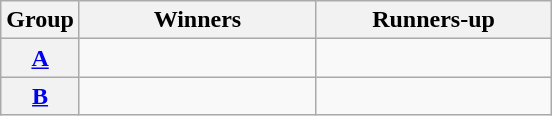<table class=wikitable>
<tr>
<th>Group</th>
<th width=150>Winners</th>
<th width=150>Runners-up</th>
</tr>
<tr>
<th><a href='#'>A</a></th>
<td></td>
<td></td>
</tr>
<tr>
<th><a href='#'>B</a></th>
<td></td>
<td></td>
</tr>
</table>
